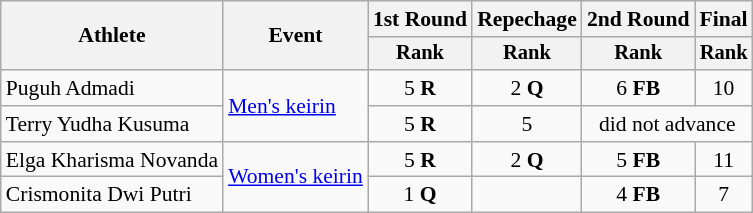<table class=wikitable style=font-size:90%;text-align:center>
<tr>
<th rowspan=2>Athlete</th>
<th rowspan=2>Event</th>
<th>1st Round</th>
<th>Repechage</th>
<th>2nd Round</th>
<th>Final</th>
</tr>
<tr style="font-size:95%">
<th>Rank</th>
<th>Rank</th>
<th>Rank</th>
<th>Rank</th>
</tr>
<tr>
<td align=left>Puguh Admadi</td>
<td align=left rowspan=2><a href='#'>Men's keirin</a></td>
<td>5 <strong>R</strong></td>
<td>2 <strong>Q</strong></td>
<td>6 <strong>FB</strong></td>
<td>10</td>
</tr>
<tr>
<td align=left>Terry Yudha Kusuma</td>
<td>5 <strong>R</strong></td>
<td>5</td>
<td colspan=2>did not advance</td>
</tr>
<tr>
<td align=left>Elga Kharisma Novanda</td>
<td align=left rowspan=2><a href='#'>Women's keirin</a></td>
<td>5 <strong>R</strong></td>
<td>2 <strong>Q</strong></td>
<td>5 <strong>FB</strong></td>
<td>11</td>
</tr>
<tr>
<td align=left>Crismonita Dwi Putri</td>
<td>1 <strong>Q</strong></td>
<td></td>
<td>4 <strong>FB</strong></td>
<td>7</td>
</tr>
</table>
